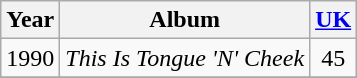<table class="wikitable">
<tr>
<th>Year</th>
<th>Album</th>
<th><a href='#'>UK</a><br></th>
</tr>
<tr>
<td>1990</td>
<td><em>This Is Tongue 'N' Cheek</em></td>
<td align=center>45</td>
</tr>
<tr>
</tr>
</table>
